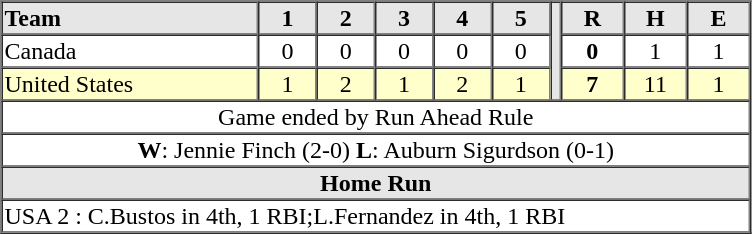<table border=1 cellspacing=0 width=501 style="margin-left:3em;">
<tr style="text-align:center; background-color:#e6e6e6;">
<th align=left width=159>Team</th>
<th width=33>1</th>
<th width=33>2</th>
<th width=33>3</th>
<th width=33>4</th>
<th width=33>5</th>
<th rowspan="3" width=3></th>
<th width=36>R</th>
<th width=36>H</th>
<th width=36>E</th>
</tr>
<tr style="text-align:center;">
<td align=left> Canada</td>
<td>0</td>
<td>0</td>
<td>0</td>
<td>0</td>
<td>0</td>
<td><strong>0</strong></td>
<td>1</td>
<td>1</td>
</tr>
<tr style="text-align:center;" bgcolor="#ffffcc">
<td align=left> United States</td>
<td>1</td>
<td>2</td>
<td>1</td>
<td>2</td>
<td>1</td>
<td><strong>7</strong></td>
<td>11</td>
<td>1</td>
</tr>
<tr style="text-align:center;">
<td colspan=13>Game ended by Run Ahead Rule</td>
</tr>
<tr style="text-align:center;">
<td colspan=13><strong>W</strong>: Jennie Finch (2-0) <strong>L</strong>: Auburn Sigurdson (0-1)</td>
</tr>
<tr style="text-align:center; background-color:#e6e6e6;">
<th colspan=13>Home Run</th>
</tr>
<tr style="text-align:left;">
<td colspan=13>USA 2 : C.Bustos in 4th, 1 RBI;L.Fernandez in 4th, 1 RBI</td>
</tr>
</table>
